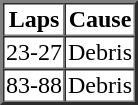<table border=2 cellspacing=0>
<tr>
<th>Laps</th>
<th>Cause</th>
</tr>
<tr>
<td>23-27</td>
<td>Debris</td>
</tr>
<tr>
<td>83-88</td>
<td>Debris</td>
</tr>
</table>
